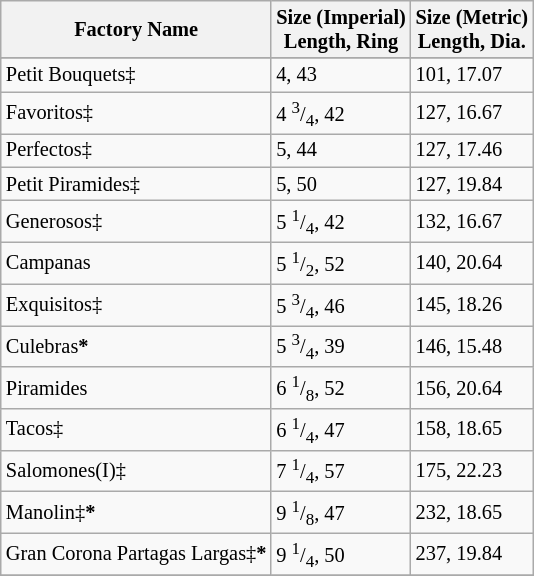<table class="wikitable" style="margin:1em auto; font-size: 85%">
<tr>
<th>Factory Name</th>
<th>Size (Imperial)<br>Length, Ring</th>
<th>Size (Metric)<br>Length, Dia.</th>
</tr>
<tr>
</tr>
<tr>
<td>Petit Bouquets‡</td>
<td>4, 43</td>
<td>101, 17.07</td>
</tr>
<tr>
<td>Favoritos‡</td>
<td>4 <sup>3</sup>/<sub>4</sub>, 42</td>
<td>127, 16.67</td>
</tr>
<tr>
<td>Perfectos‡</td>
<td>5, 44</td>
<td>127, 17.46</td>
</tr>
<tr>
<td>Petit Piramides‡</td>
<td>5, 50</td>
<td>127, 19.84</td>
</tr>
<tr>
<td>Generosos‡</td>
<td>5 <sup>1</sup>/<sub>4</sub>, 42</td>
<td>132, 16.67</td>
</tr>
<tr>
<td>Campanas</td>
<td>5 <sup>1</sup>/<sub>2</sub>, 52</td>
<td>140, 20.64</td>
</tr>
<tr>
<td>Exquisitos‡</td>
<td>5 <sup>3</sup>/<sub>4</sub>, 46</td>
<td>145, 18.26</td>
</tr>
<tr>
<td>Culebras<strong>*</strong></td>
<td>5 <sup>3</sup>/<sub>4</sub>, 39</td>
<td>146, 15.48</td>
</tr>
<tr>
<td>Piramides</td>
<td>6 <sup>1</sup>/<sub>8</sub>, 52</td>
<td>156, 20.64</td>
</tr>
<tr>
<td>Tacos‡</td>
<td>6 <sup>1</sup>/<sub>4</sub>, 47</td>
<td>158, 18.65</td>
</tr>
<tr>
<td>Salomones(I)‡</td>
<td>7 <sup>1</sup>/<sub>4</sub>, 57</td>
<td>175, 22.23</td>
</tr>
<tr>
<td>Manolin‡<strong>*</strong></td>
<td>9 <sup>1</sup>/<sub>8</sub>, 47</td>
<td>232, 18.65</td>
</tr>
<tr>
<td>Gran Corona Partagas Largas‡<strong>*</strong></td>
<td>9 <sup>1</sup>/<sub>4</sub>, 50</td>
<td>237, 19.84</td>
</tr>
<tr>
</tr>
</table>
